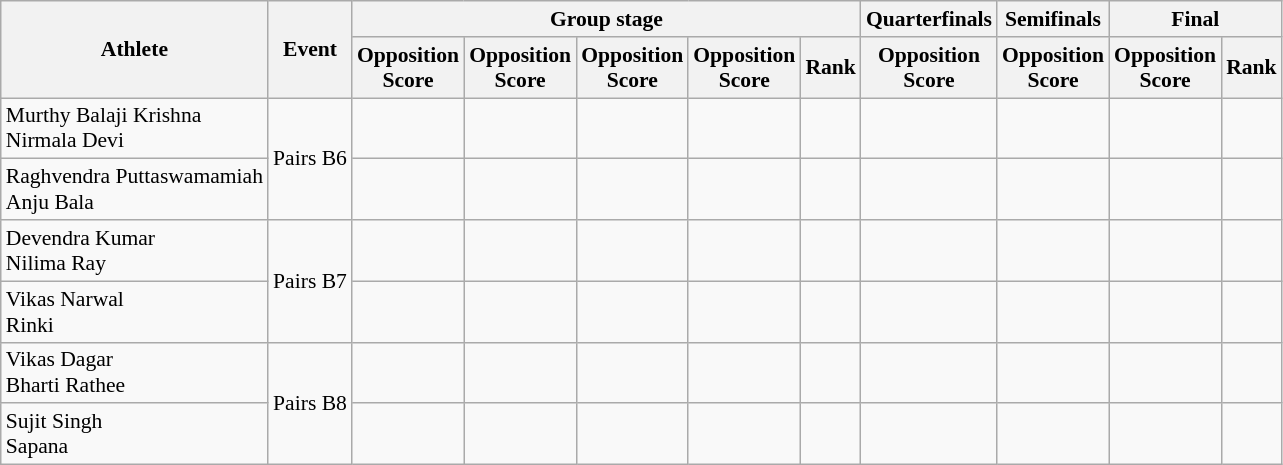<table class="wikitable" style="text-align:center; font-size:90%">
<tr>
<th rowspan="2">Athlete</th>
<th rowspan="2">Event</th>
<th colspan="5">Group stage</th>
<th>Quarterfinals</th>
<th>Semifinals</th>
<th colspan="2">Final</th>
</tr>
<tr>
<th>Opposition<br>Score</th>
<th>Opposition<br>Score</th>
<th>Opposition<br>Score</th>
<th>Opposition<br>Score</th>
<th>Rank</th>
<th>Opposition<br>Score</th>
<th>Opposition<br>Score</th>
<th>Opposition<br>Score</th>
<th>Rank</th>
</tr>
<tr>
<td align="left">Murthy Balaji Krishna<br>Nirmala Devi</td>
<td rowspan="2">Pairs B6</td>
<td></td>
<td></td>
<td></td>
<td></td>
<td></td>
<td></td>
<td></td>
<td></td>
<td></td>
</tr>
<tr>
<td align="left">Raghvendra Puttaswamamiah<br>Anju Bala</td>
<td></td>
<td></td>
<td></td>
<td></td>
<td></td>
<td></td>
<td></td>
<td></td>
<td></td>
</tr>
<tr>
<td align="left">Devendra Kumar<br>Nilima Ray</td>
<td rowspan="2">Pairs B7</td>
<td></td>
<td></td>
<td></td>
<td></td>
<td></td>
<td></td>
<td></td>
<td></td>
<td></td>
</tr>
<tr>
<td align="left">Vikas Narwal<br>Rinki</td>
<td></td>
<td></td>
<td></td>
<td></td>
<td></td>
<td></td>
<td></td>
<td></td>
<td></td>
</tr>
<tr>
<td align="left">Vikas Dagar<br>Bharti Rathee</td>
<td rowspan="2">Pairs B8</td>
<td></td>
<td></td>
<td></td>
<td></td>
<td></td>
<td></td>
<td></td>
<td></td>
<td></td>
</tr>
<tr>
<td align="left">Sujit Singh<br>Sapana</td>
<td></td>
<td></td>
<td></td>
<td></td>
<td></td>
<td></td>
<td></td>
<td></td>
<td></td>
</tr>
</table>
